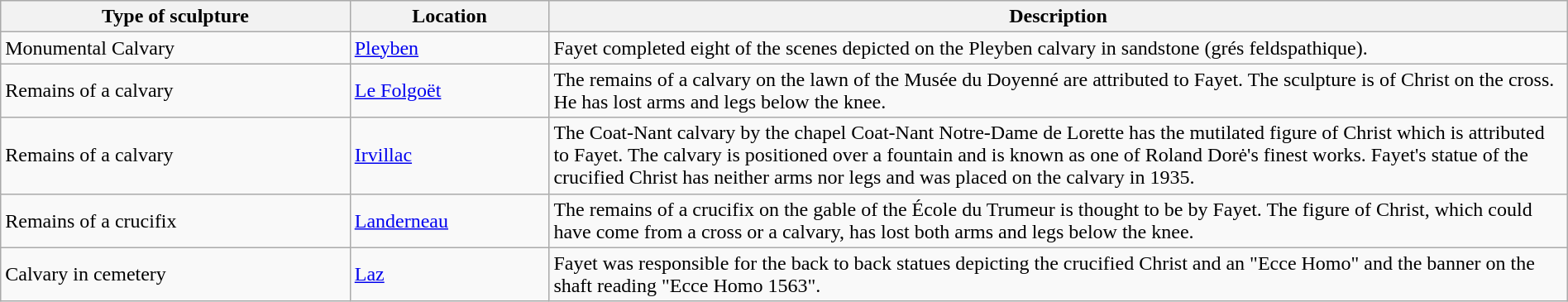<table class="wikitable sortable" style="width:100%; margin-top:0.5em;">
<tr>
<th scope="col">Type of sculpture</th>
<th scope="col">Location</th>
<th scope="col" style="width:65%;">Description</th>
</tr>
<tr>
<td>Monumental Calvary</td>
<td><a href='#'>Pleyben</a></td>
<td>Fayet completed eight of the scenes depicted on the Pleyben calvary in sandstone (grés feldspathique).</td>
</tr>
<tr>
<td>Remains of a calvary</td>
<td><a href='#'>Le Folgoët</a></td>
<td>The remains of a calvary on the lawn of the Musée du Doyenné are attributed to Fayet. The sculpture is of Christ on the cross. He has lost arms and legs below the knee.</td>
</tr>
<tr>
<td>Remains of a calvary</td>
<td><a href='#'>Irvillac</a></td>
<td>The Coat-Nant calvary by the chapel Coat-Nant Notre-Dame de Lorette has the mutilated figure of Christ which is attributed to Fayet. The calvary is positioned over a fountain and is known as one of Roland Dorė's finest works. Fayet's statue of the crucified Christ has neither arms nor legs and was placed on the calvary in 1935.</td>
</tr>
<tr>
<td>Remains of a crucifix</td>
<td><a href='#'>Landerneau</a></td>
<td>The remains of a crucifix on the gable of the École du Trumeur is thought to be by Fayet. The figure of Christ, which could have come from a cross or a calvary, has lost both arms and legs below the knee.</td>
</tr>
<tr>
<td>Calvary in cemetery</td>
<td><a href='#'>Laz</a></td>
<td>Fayet was responsible for the back to back statues depicting the crucified Christ and an "Ecce Homo" and the banner on the shaft reading "Ecce Homo 1563".</td>
</tr>
</table>
